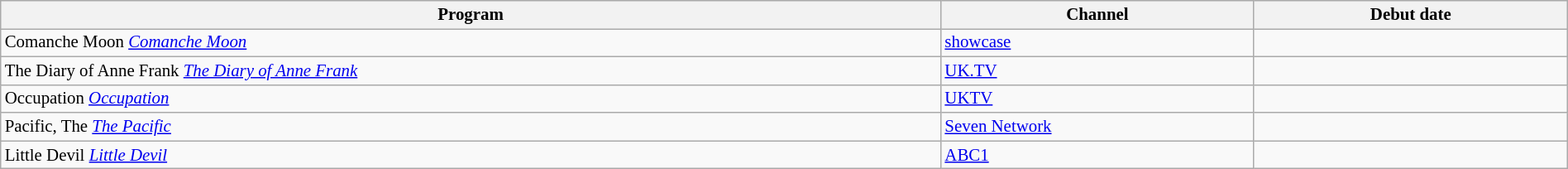<table class="wikitable sortable" width="100%" style="font-size:87%;">
<tr bgcolor="#efefef">
<th width=60%>Program</th>
<th width=20%>Channel</th>
<th width=20%>Debut date</th>
</tr>
<tr>
<td><span>Comanche Moon</span>  <em><a href='#'>Comanche Moon</a></em></td>
<td><a href='#'>showcase</a></td>
<td></td>
</tr>
<tr>
<td><span>The Diary of Anne Frank</span>  <em><a href='#'>The Diary of Anne Frank</a></em></td>
<td><a href='#'>UK.TV</a></td>
<td></td>
</tr>
<tr>
<td><span>Occupation</span>  <em><a href='#'>Occupation</a></em></td>
<td><a href='#'>UKTV</a></td>
<td></td>
</tr>
<tr>
<td><span>Pacific, The</span>  <em><a href='#'>The Pacific</a></em></td>
<td><a href='#'>Seven Network</a></td>
<td></td>
</tr>
<tr>
<td><span>Little Devil</span>  <em><a href='#'>Little Devil</a></em></td>
<td><a href='#'>ABC1</a></td>
<td></td>
</tr>
</table>
